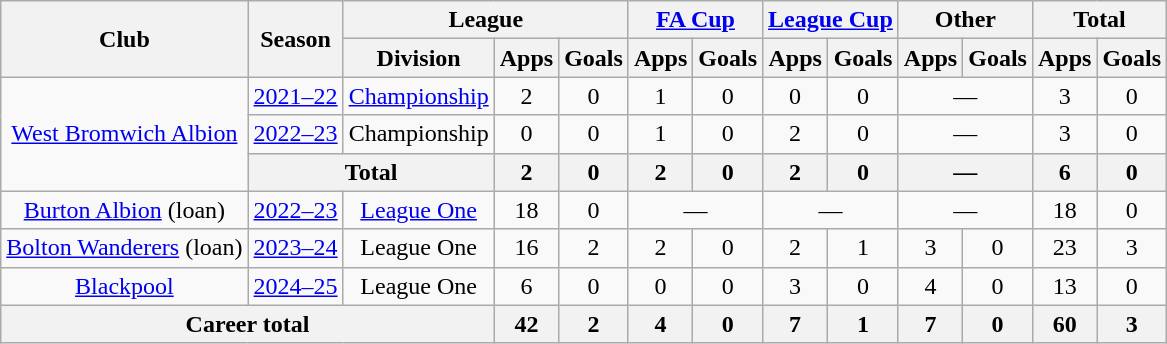<table class="wikitable" style="text-align: center">
<tr>
<th rowspan="2">Club</th>
<th rowspan="2">Season</th>
<th colspan="3">League</th>
<th colspan="2"><a href='#'>FA Cup</a></th>
<th colspan="2"><a href='#'>League Cup</a></th>
<th colspan="2">Other</th>
<th colspan="2">Total</th>
</tr>
<tr>
<th>Division</th>
<th>Apps</th>
<th>Goals</th>
<th>Apps</th>
<th>Goals</th>
<th>Apps</th>
<th>Goals</th>
<th>Apps</th>
<th>Goals</th>
<th>Apps</th>
<th>Goals</th>
</tr>
<tr>
<td rowspan="3"><a href='#'>West Bromwich Albion</a></td>
<td><a href='#'>2021–22</a></td>
<td><a href='#'>Championship</a></td>
<td>2</td>
<td>0</td>
<td>1</td>
<td>0</td>
<td>0</td>
<td>0</td>
<td colspan=2>—</td>
<td>3</td>
<td>0</td>
</tr>
<tr>
<td><a href='#'>2022–23</a></td>
<td>Championship</td>
<td>0</td>
<td>0</td>
<td>1</td>
<td>0</td>
<td>2</td>
<td>0</td>
<td colspan=2>—</td>
<td>3</td>
<td>0</td>
</tr>
<tr>
<th colspan=2>Total</th>
<th>2</th>
<th>0</th>
<th>2</th>
<th>0</th>
<th>2</th>
<th>0</th>
<th colspan="2">—</th>
<th>6</th>
<th>0</th>
</tr>
<tr>
<td><a href='#'>Burton Albion</a> (loan)</td>
<td><a href='#'>2022–23</a></td>
<td><a href='#'>League One</a></td>
<td>18</td>
<td>0</td>
<td colspan=2>—</td>
<td colspan=2>—</td>
<td colspan=2>—</td>
<td>18</td>
<td>0</td>
</tr>
<tr>
<td><a href='#'>Bolton Wanderers</a> (loan)</td>
<td><a href='#'>2023–24</a></td>
<td>League One</td>
<td>16</td>
<td>2</td>
<td>2</td>
<td>0</td>
<td>2</td>
<td>1</td>
<td>3</td>
<td>0</td>
<td>23</td>
<td>3</td>
</tr>
<tr>
<td><a href='#'>Blackpool</a></td>
<td><a href='#'>2024–25</a></td>
<td>League One</td>
<td>6</td>
<td>0</td>
<td>0</td>
<td>0</td>
<td>3</td>
<td>0</td>
<td>4</td>
<td>0</td>
<td>13</td>
<td>0</td>
</tr>
<tr>
<th colspan="3">Career total</th>
<th>42</th>
<th>2</th>
<th>4</th>
<th>0</th>
<th>7</th>
<th>1</th>
<th>7</th>
<th>0</th>
<th>60</th>
<th>3</th>
</tr>
</table>
